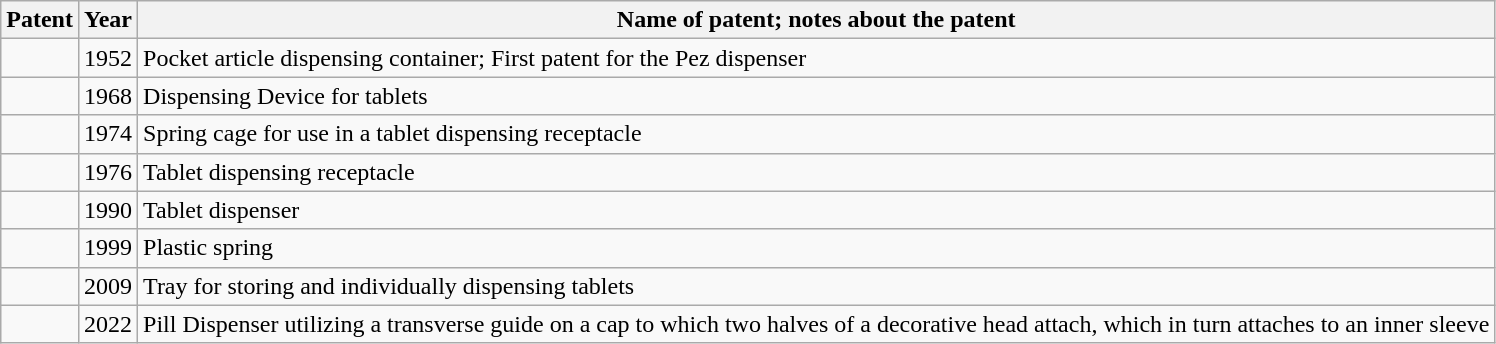<table class=wikitable>
<tr>
<th>Patent</th>
<th>Year</th>
<th><div>Name of patent; notes about the patent</div></th>
</tr>
<tr>
<td></td>
<td>1952</td>
<td>Pocket article dispensing container; First patent for the Pez dispenser</td>
</tr>
<tr>
<td></td>
<td>1968</td>
<td>Dispensing Device for tablets</td>
</tr>
<tr>
<td></td>
<td>1974</td>
<td>Spring cage for use in a tablet dispensing receptacle</td>
</tr>
<tr>
<td></td>
<td>1976</td>
<td>Tablet dispensing receptacle</td>
</tr>
<tr>
<td></td>
<td>1990</td>
<td>Tablet dispenser</td>
</tr>
<tr>
<td></td>
<td>1999</td>
<td>Plastic spring</td>
</tr>
<tr>
<td></td>
<td>2009</td>
<td>Tray for storing and individually dispensing tablets</td>
</tr>
<tr>
<td></td>
<td>2022</td>
<td>Pill Dispenser utilizing a transverse guide on a cap to which two halves of a decorative head attach, which in turn attaches to an inner sleeve</td>
</tr>
</table>
